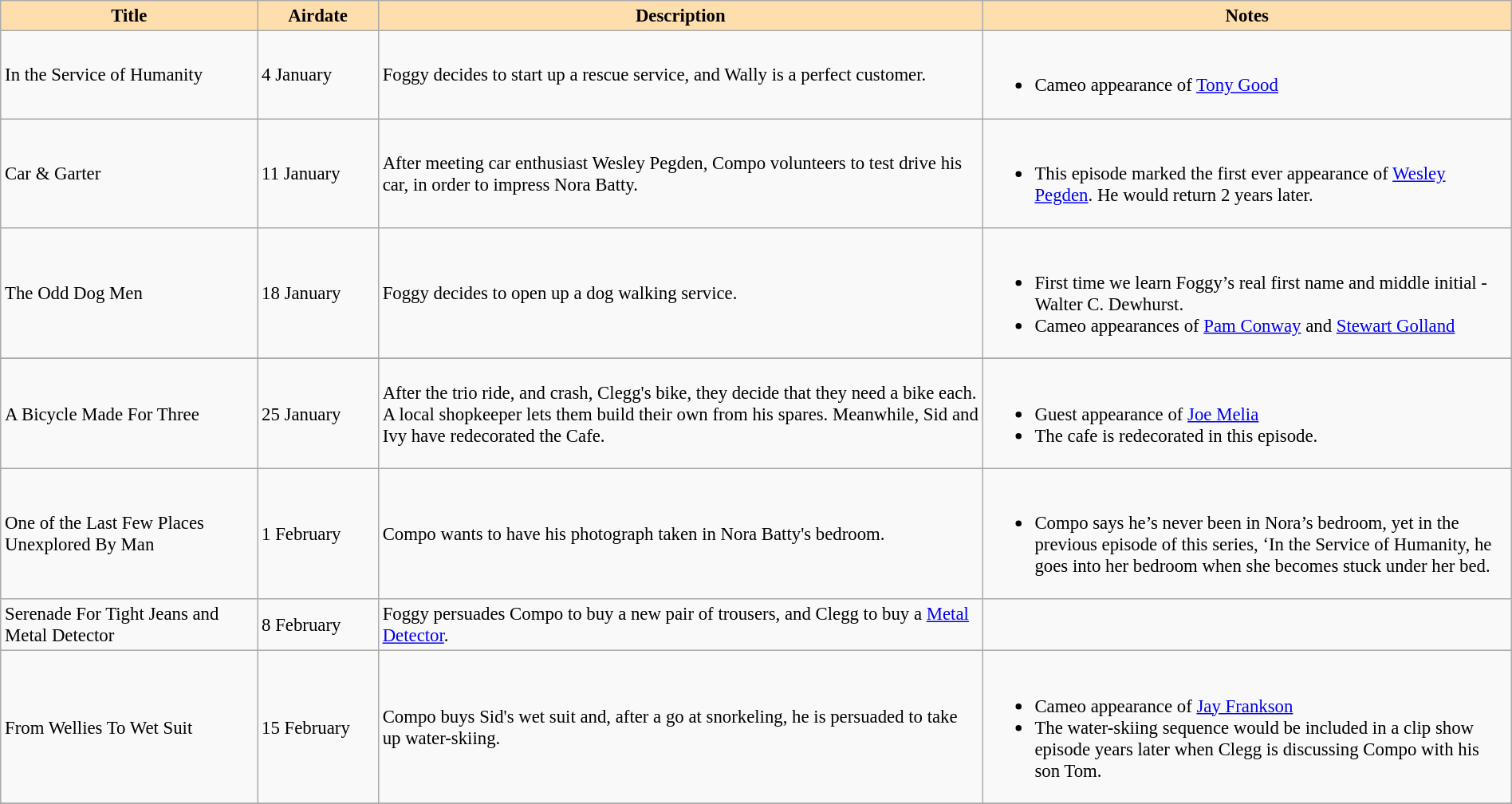<table class="wikitable" width=100% border=1 style="font-size: 95%">
<tr>
<th style="background:#ffdead" width=17%>Title</th>
<th style="background:#ffdead" width=8%>Airdate</th>
<th style="background:#ffdead" width=40%>Description</th>
<th style="background:#ffdead" width=35%>Notes</th>
</tr>
<tr>
<td>In the Service of Humanity</td>
<td>4 January</td>
<td>Foggy decides to start up a rescue service, and Wally is a perfect customer.</td>
<td><br><ul><li>Cameo appearance of <a href='#'>Tony Good</a></li></ul></td>
</tr>
<tr>
<td>Car & Garter</td>
<td>11 January</td>
<td>After meeting car enthusiast Wesley Pegden, Compo volunteers to test drive his car, in order to impress Nora Batty.</td>
<td><br><ul><li>This episode marked the first ever appearance of <a href='#'>Wesley Pegden</a>. He would return 2 years later.</li></ul></td>
</tr>
<tr>
<td>The Odd Dog Men</td>
<td>18 January</td>
<td>Foggy decides to open up a dog walking service.</td>
<td><br><ul><li>First time we learn Foggy’s real first name and middle initial - Walter C. Dewhurst.</li><li>Cameo appearances of <a href='#'>Pam Conway</a> and <a href='#'>Stewart Golland</a></li></ul></td>
</tr>
<tr>
</tr>
<tr>
<td>A Bicycle Made For Three</td>
<td>25 January</td>
<td>After the trio ride, and crash, Clegg's bike, they decide that they need a bike each. A local shopkeeper lets them build their own from his spares. Meanwhile, Sid and Ivy have redecorated the Cafe.</td>
<td><br><ul><li>Guest appearance of <a href='#'>Joe Melia</a></li><li>The cafe is redecorated in this episode.</li></ul></td>
</tr>
<tr>
<td>One of the Last Few Places Unexplored By Man</td>
<td>1 February</td>
<td>Compo wants to have his photograph taken in Nora Batty's bedroom.</td>
<td><br><ul><li>Compo says he’s never been in Nora’s bedroom, yet in the previous episode  of this series, ‘In the Service of Humanity, he goes into her bedroom when she becomes stuck under her bed.</li></ul></td>
</tr>
<tr>
<td>Serenade For Tight Jeans and Metal Detector</td>
<td>8 February</td>
<td>Foggy persuades Compo to buy a new pair of trousers, and Clegg to buy a <a href='#'>Metal Detector</a>.</td>
<td></td>
</tr>
<tr>
<td>From Wellies To Wet Suit</td>
<td>15 February</td>
<td>Compo buys Sid's wet suit and, after a go at snorkeling, he is persuaded to take up water-skiing.</td>
<td><br><ul><li>Cameo appearance of <a href='#'>Jay Frankson</a></li><li>The water-skiing sequence would be included in a clip show episode years later when Clegg is discussing Compo with his son Tom.</li></ul></td>
</tr>
<tr>
</tr>
</table>
